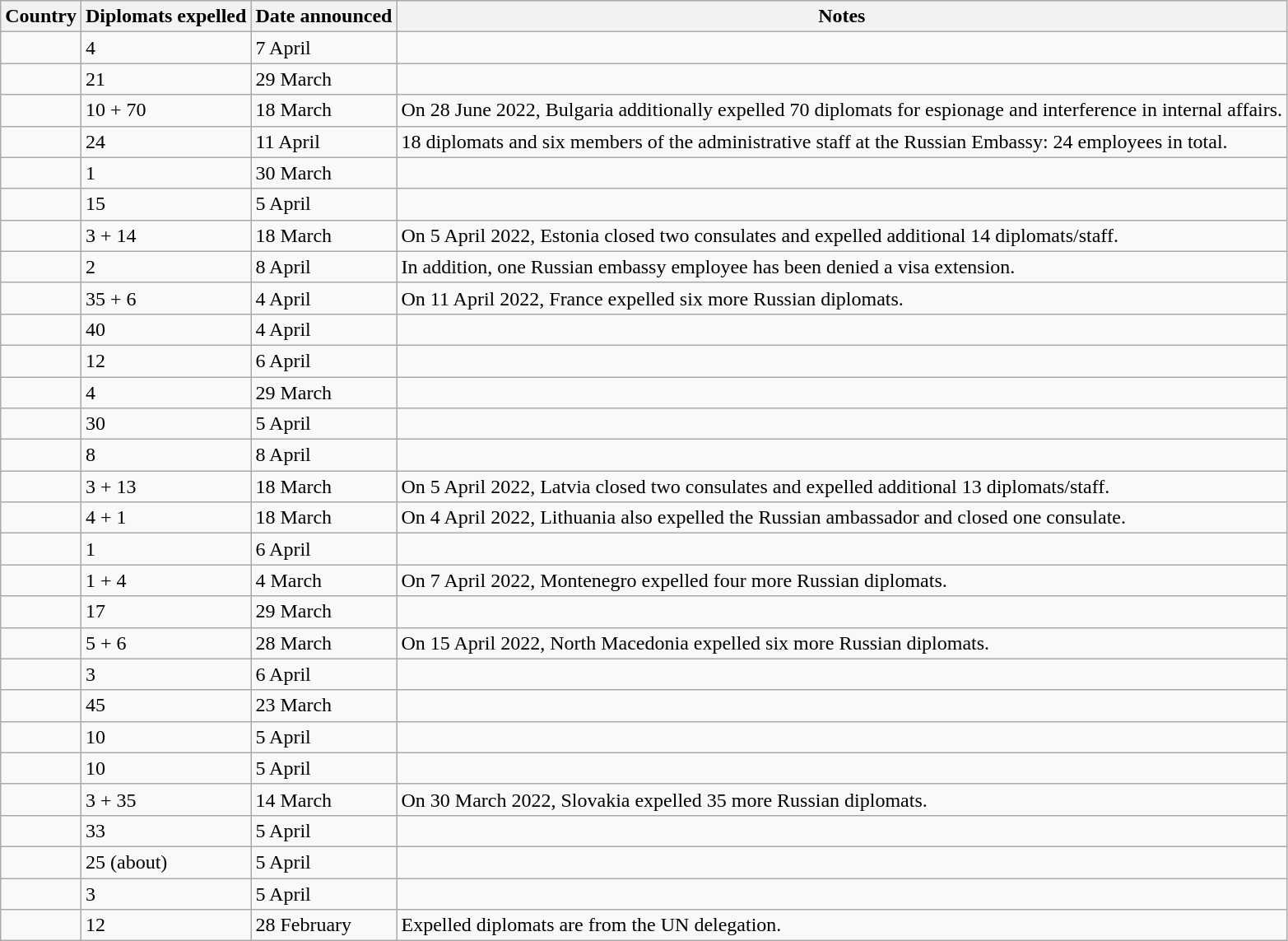<table class="wikitable sortable">
<tr>
<th>Country</th>
<th>Diplomats expelled</th>
<th>Date announced</th>
<th>Notes</th>
</tr>
<tr>
<td></td>
<td>4</td>
<td>7 April</td>
<td></td>
</tr>
<tr>
<td></td>
<td>21</td>
<td>29 March</td>
<td></td>
</tr>
<tr>
<td></td>
<td>10 + 70</td>
<td>18 March</td>
<td>On 28 June 2022, Bulgaria additionally expelled 70 diplomats for espionage and interference in internal affairs.</td>
</tr>
<tr>
<td></td>
<td>24</td>
<td>11 April</td>
<td>18 diplomats and six members of the administrative staff at the Russian Embassy: 24 employees in total.</td>
</tr>
<tr>
<td></td>
<td>1</td>
<td>30 March</td>
<td></td>
</tr>
<tr>
<td></td>
<td>15</td>
<td>5 April</td>
<td></td>
</tr>
<tr>
<td></td>
<td>3 + 14</td>
<td>18 March</td>
<td>On 5 April 2022, Estonia closed two consulates and expelled additional 14 diplomats/staff.</td>
</tr>
<tr>
<td></td>
<td>2</td>
<td>8 April</td>
<td>In addition, one Russian embassy employee has been denied a visa extension.</td>
</tr>
<tr>
<td></td>
<td>35 + 6</td>
<td>4 April</td>
<td>On 11 April 2022, France expelled six more Russian diplomats.</td>
</tr>
<tr>
<td></td>
<td>40</td>
<td>4 April</td>
<td></td>
</tr>
<tr>
<td></td>
<td>12</td>
<td>6 April</td>
<td></td>
</tr>
<tr>
<td></td>
<td>4</td>
<td>29 March</td>
<td></td>
</tr>
<tr>
<td></td>
<td>30</td>
<td>5 April</td>
<td></td>
</tr>
<tr>
<td></td>
<td>8</td>
<td>8 April</td>
<td></td>
</tr>
<tr>
<td></td>
<td>3 + 13</td>
<td>18 March</td>
<td>On 5 April 2022, Latvia closed two consulates and expelled additional 13 diplomats/staff.</td>
</tr>
<tr>
<td></td>
<td>4 + 1</td>
<td>18 March</td>
<td>On 4 April 2022, Lithuania also expelled the Russian ambassador and closed one consulate.</td>
</tr>
<tr>
<td></td>
<td>1</td>
<td>6 April</td>
<td></td>
</tr>
<tr>
<td></td>
<td>1 + 4</td>
<td>4 March</td>
<td>On 7 April 2022, Montenegro expelled four more Russian diplomats.</td>
</tr>
<tr>
<td></td>
<td>17</td>
<td>29 March</td>
<td></td>
</tr>
<tr>
<td></td>
<td>5 + 6</td>
<td>28 March</td>
<td>On 15 April 2022, North Macedonia expelled six more Russian diplomats.</td>
</tr>
<tr>
<td></td>
<td>3</td>
<td>6 April</td>
<td></td>
</tr>
<tr>
<td></td>
<td>45</td>
<td>23 March</td>
<td></td>
</tr>
<tr>
<td></td>
<td>10</td>
<td>5 April</td>
<td></td>
</tr>
<tr>
<td></td>
<td>10</td>
<td>5 April</td>
<td></td>
</tr>
<tr>
<td></td>
<td>3 + 35</td>
<td>14 March</td>
<td>On 30 March 2022, Slovakia expelled 35 more Russian diplomats.</td>
</tr>
<tr>
<td></td>
<td>33</td>
<td>5 April</td>
<td></td>
</tr>
<tr>
<td></td>
<td>25 (about)</td>
<td>5 April</td>
<td></td>
</tr>
<tr>
<td></td>
<td>3</td>
<td>5 April</td>
<td></td>
</tr>
<tr>
<td></td>
<td>12</td>
<td>28 February</td>
<td>Expelled diplomats are from the UN delegation.</td>
</tr>
</table>
